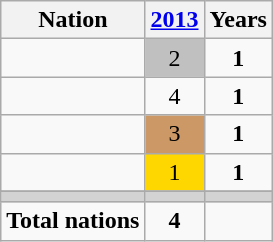<table class="wikitable" style="text-align:center">
<tr>
<th>Nation</th>
<th width=25><a href='#'>2013</a></th>
<th>Years</th>
</tr>
<tr>
<td align=left></td>
<td bgcolor=silver>2</td>
<td><strong>1</strong></td>
</tr>
<tr>
<td align=left></td>
<td>4</td>
<td><strong>1</strong></td>
</tr>
<tr>
<td align=left></td>
<td bgcolor=cc9966>3</td>
<td><strong>1</strong></td>
</tr>
<tr>
<td align=left></td>
<td bgcolor=gold>1</td>
<td><strong>1</strong></td>
</tr>
<tr>
</tr>
<tr bgcolor=lightgray>
<td></td>
<td></td>
<td></td>
</tr>
<tr>
<td align=left><strong>Total nations</strong></td>
<td><strong>4</strong></td>
<td></td>
</tr>
</table>
